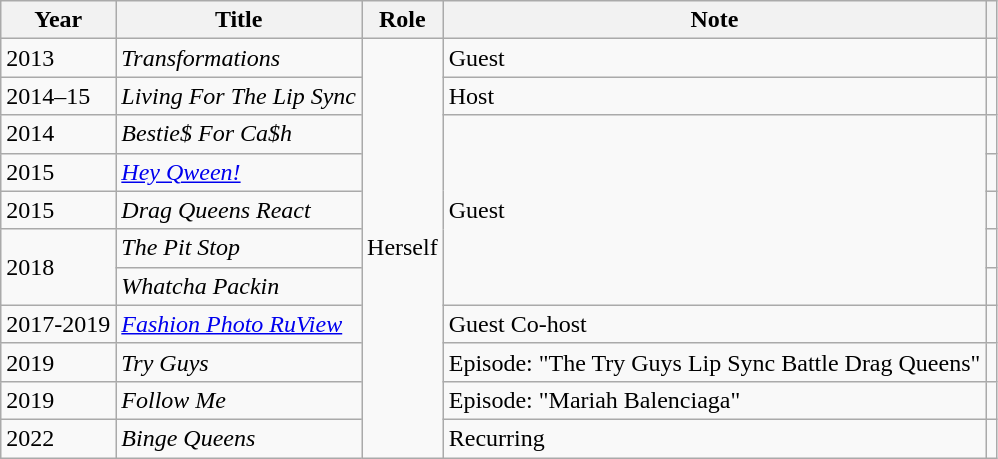<table class="wikitable plainrowheaders sortable">
<tr>
<th scope="col">Year</th>
<th scope="col">Title</th>
<th scope="col">Role</th>
<th scope="col">Note</th>
<th></th>
</tr>
<tr>
<td>2013</td>
<td><em>Transformations</em></td>
<td rowspan="11">Herself</td>
<td>Guest</td>
<td style="text-align: center;"></td>
</tr>
<tr>
<td>2014–15</td>
<td scope="row"><em>Living For The Lip Sync</em></td>
<td>Host</td>
<td style="text-align: center;"></td>
</tr>
<tr>
<td>2014</td>
<td><em>Bestie$ For Ca$h</em></td>
<td rowspan="5">Guest</td>
<td style="text-align: center;"></td>
</tr>
<tr>
<td>2015</td>
<td><em><a href='#'>Hey Qween!</a></em></td>
<td style="text-align: center;"></td>
</tr>
<tr>
<td>2015</td>
<td><em>Drag Queens React</em></td>
<td style="text-align: center;"></td>
</tr>
<tr>
<td rowspan="2">2018</td>
<td><em>The Pit Stop</em></td>
<td style="text-align: center;"></td>
</tr>
<tr>
<td><em>Whatcha Packin</em></td>
<td style="text-align: center;"></td>
</tr>
<tr>
<td>2017-2019</td>
<td><em><a href='#'>Fashion Photo RuView</a></em></td>
<td>Guest Co-host</td>
<td style="text-align: center;"></td>
</tr>
<tr>
<td>2019</td>
<td><em>Try Guys</em></td>
<td>Episode: "The Try Guys Lip Sync Battle Drag Queens"</td>
<td style="text-align: center;"></td>
</tr>
<tr>
<td>2019</td>
<td><em>Follow Me</em></td>
<td>Episode: "Mariah Balenciaga"</td>
<td style="text-align: center;"></td>
</tr>
<tr>
<td>2022</td>
<td><em>Binge Queens</em></td>
<td>Recurring</td>
<td style="text-align: center;"></td>
</tr>
</table>
